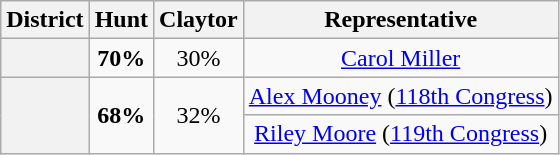<table class=wikitable>
<tr>
<th>District</th>
<th>Hunt</th>
<th>Claytor</th>
<th>Representative</th>
</tr>
<tr align=center>
<th></th>
<td><strong>70%</strong></td>
<td>30%</td>
<td><a href='#'>Carol Miller</a></td>
</tr>
<tr align=center>
<th rowspan=2 ></th>
<td rowspan=2><strong>68%</strong></td>
<td rowspan=2>32%</td>
<td><a href='#'>Alex Mooney</a> (<a href='#'>118th Congress</a>)</td>
</tr>
<tr align=center>
<td><a href='#'>Riley Moore</a> (<a href='#'>119th Congress</a>)</td>
</tr>
</table>
